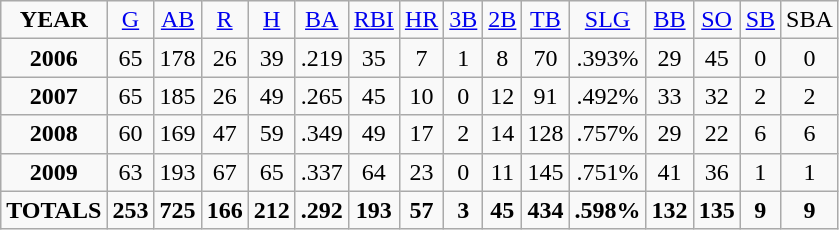<table class="wikitable">
<tr align=center>
<td><strong>YEAR</strong></td>
<td><a href='#'>G</a></td>
<td><a href='#'>AB</a></td>
<td><a href='#'>R</a></td>
<td><a href='#'>H</a></td>
<td><a href='#'>BA</a></td>
<td><a href='#'>RBI</a></td>
<td><a href='#'>HR</a></td>
<td><a href='#'>3B</a></td>
<td><a href='#'>2B</a></td>
<td><a href='#'>TB</a></td>
<td><a href='#'>SLG</a></td>
<td><a href='#'>BB</a></td>
<td><a href='#'>SO</a></td>
<td><a href='#'>SB</a></td>
<td>SBA</td>
</tr>
<tr align=center>
<td><strong>2006</strong></td>
<td>65</td>
<td>178</td>
<td>26</td>
<td>39</td>
<td>.219</td>
<td>35</td>
<td>7</td>
<td>1</td>
<td>8</td>
<td>70</td>
<td>.393%</td>
<td>29</td>
<td>45</td>
<td>0</td>
<td>0</td>
</tr>
<tr align=center>
<td><strong>2007</strong></td>
<td>65</td>
<td>185</td>
<td>26</td>
<td>49</td>
<td>.265</td>
<td>45</td>
<td>10</td>
<td>0</td>
<td>12</td>
<td>91</td>
<td>.492%</td>
<td>33</td>
<td>32</td>
<td>2</td>
<td>2</td>
</tr>
<tr align=center>
<td><strong>2008</strong></td>
<td>60</td>
<td>169</td>
<td>47</td>
<td>59</td>
<td>.349</td>
<td>49</td>
<td>17</td>
<td>2</td>
<td>14</td>
<td>128</td>
<td>.757%</td>
<td>29</td>
<td>22</td>
<td>6</td>
<td>6</td>
</tr>
<tr align=center>
<td><strong>2009</strong></td>
<td>63</td>
<td>193</td>
<td>67</td>
<td>65</td>
<td>.337</td>
<td>64</td>
<td>23</td>
<td>0</td>
<td>11</td>
<td>145</td>
<td>.751%</td>
<td>41</td>
<td>36</td>
<td>1</td>
<td>1</td>
</tr>
<tr align=center>
<td><strong>TOTALS</strong></td>
<td><strong>253</strong></td>
<td><strong>725</strong></td>
<td><strong>166</strong></td>
<td><strong>212</strong></td>
<td><strong>.292</strong></td>
<td><strong>193</strong></td>
<td><strong>57</strong></td>
<td><strong>3</strong></td>
<td><strong>45</strong></td>
<td><strong>434</strong></td>
<td><strong>.598%</strong></td>
<td><strong>132</strong></td>
<td><strong>135</strong></td>
<td><strong>9</strong></td>
<td><strong>9</strong></td>
</tr>
</table>
